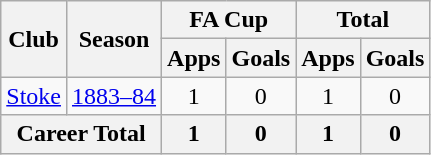<table class="wikitable" style="text-align: center;">
<tr>
<th rowspan="2">Club</th>
<th rowspan="2">Season</th>
<th colspan="2">FA Cup</th>
<th colspan="2">Total</th>
</tr>
<tr>
<th>Apps</th>
<th>Goals</th>
<th>Apps</th>
<th>Goals</th>
</tr>
<tr>
<td><a href='#'>Stoke</a></td>
<td><a href='#'>1883–84</a></td>
<td>1</td>
<td>0</td>
<td>1</td>
<td>0</td>
</tr>
<tr>
<th colspan="2">Career Total</th>
<th>1</th>
<th>0</th>
<th>1</th>
<th>0</th>
</tr>
</table>
